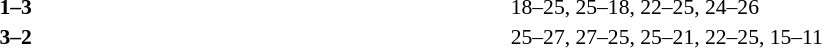<table width=100% cellspacing=1>
<tr>
<th width=20%></th>
<th width=12%></th>
<th width=20%></th>
<th width=33%></th>
<td></td>
</tr>
<tr style=font-size:90%>
<td align=right></td>
<td align=center><strong>1–3</strong></td>
<td><strong></strong></td>
<td>18–25, 25–18, 22–25, 24–26</td>
<td></td>
</tr>
<tr style=font-size:90%>
<td align=right><strong></strong></td>
<td align=center><strong>3–2</strong></td>
<td></td>
<td>25–27, 27–25, 25–21, 22–25, 15–11</td>
</tr>
</table>
